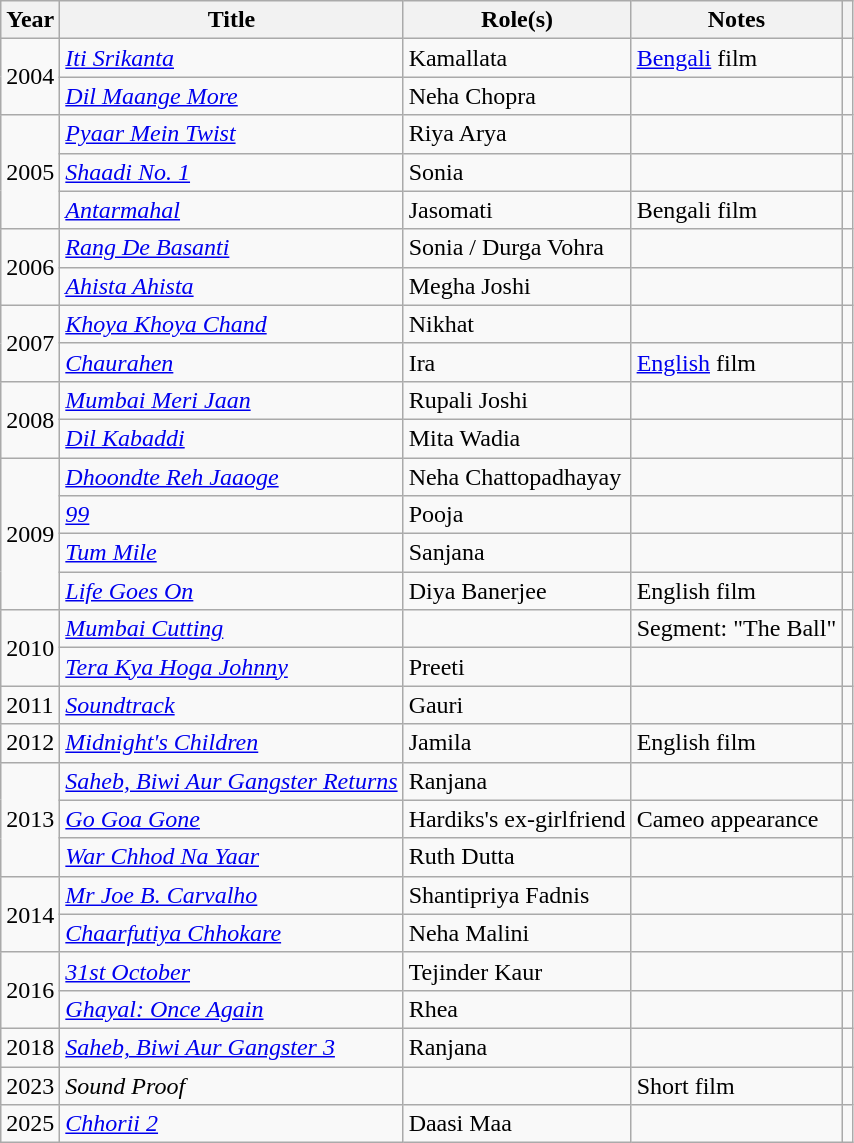<table class="wikitable sortable">
<tr>
<th scope="col">Year</th>
<th scope="col">Title</th>
<th scope="col">Role(s)</th>
<th scope="col" class="unsortable">Notes</th>
<th scope="col" class="unsortable"></th>
</tr>
<tr>
<td rowspan="2">2004</td>
<td><em><a href='#'>Iti Srikanta</a></em></td>
<td>Kamallata</td>
<td><a href='#'>Bengali</a> film</td>
<td></td>
</tr>
<tr>
<td><em><a href='#'>Dil Maange More</a></em></td>
<td>Neha Chopra</td>
<td></td>
<td></td>
</tr>
<tr>
<td rowspan="3">2005</td>
<td><em><a href='#'>Pyaar Mein Twist</a></em></td>
<td>Riya Arya</td>
<td></td>
<td></td>
</tr>
<tr>
<td><em><a href='#'>Shaadi No. 1</a></em></td>
<td>Sonia</td>
<td></td>
<td></td>
</tr>
<tr>
<td><em><a href='#'>Antarmahal</a></em></td>
<td>Jasomati</td>
<td>Bengali film</td>
<td></td>
</tr>
<tr>
<td rowspan="2">2006</td>
<td><em><a href='#'>Rang De Basanti</a></em></td>
<td / Durgawati Devi>Sonia / Durga Vohra</td>
<td></td>
<td></td>
</tr>
<tr>
<td><em><a href='#'>Ahista Ahista</a></em></td>
<td>Megha Joshi</td>
<td></td>
<td></td>
</tr>
<tr>
<td rowspan="2">2007</td>
<td><em><a href='#'>Khoya Khoya Chand</a></em></td>
<td>Nikhat</td>
<td></td>
<td></td>
</tr>
<tr>
<td><em><a href='#'>Chaurahen</a></em></td>
<td>Ira</td>
<td><a href='#'>English</a> film</td>
<td></td>
</tr>
<tr>
<td rowspan="2">2008</td>
<td><em><a href='#'>Mumbai Meri Jaan</a></em></td>
<td>Rupali Joshi</td>
<td></td>
<td></td>
</tr>
<tr>
<td><em><a href='#'>Dil Kabaddi</a></em></td>
<td>Mita Wadia</td>
<td></td>
<td></td>
</tr>
<tr>
<td rowspan="4">2009</td>
<td><em><a href='#'>Dhoondte Reh Jaaoge</a></em></td>
<td>Neha Chattopadhayay</td>
<td></td>
<td></td>
</tr>
<tr>
<td><em><a href='#'>99</a></em></td>
<td>Pooja</td>
<td></td>
<td></td>
</tr>
<tr>
<td><em><a href='#'>Tum Mile</a></em></td>
<td>Sanjana</td>
<td></td>
<td></td>
</tr>
<tr>
<td><em><a href='#'>Life Goes On</a></em></td>
<td>Diya Banerjee</td>
<td>English film</td>
<td></td>
</tr>
<tr>
<td rowspan="2">2010</td>
<td><em><a href='#'>Mumbai Cutting</a></em></td>
<td></td>
<td>Segment: "The Ball"</td>
<td></td>
</tr>
<tr>
<td><em><a href='#'>Tera Kya Hoga Johnny</a></em></td>
<td>Preeti</td>
<td></td>
<td></td>
</tr>
<tr>
<td>2011</td>
<td><em><a href='#'>Soundtrack</a></em></td>
<td>Gauri</td>
<td></td>
<td></td>
</tr>
<tr>
<td>2012</td>
<td><em><a href='#'>Midnight's Children</a></em></td>
<td>Jamila</td>
<td>English film</td>
<td></td>
</tr>
<tr>
<td rowspan="3">2013</td>
<td><em><a href='#'>Saheb, Biwi Aur Gangster Returns</a></em></td>
<td>Ranjana</td>
<td></td>
<td></td>
</tr>
<tr>
<td><em><a href='#'>Go Goa Gone</a></em></td>
<td>Hardiks's ex-girlfriend</td>
<td>Cameo appearance</td>
<td></td>
</tr>
<tr>
<td><em><a href='#'>War Chhod Na Yaar</a></em></td>
<td>Ruth Dutta</td>
<td></td>
<td></td>
</tr>
<tr>
<td rowspan="2">2014</td>
<td><em><a href='#'>Mr Joe B. Carvalho</a></em></td>
<td>Shantipriya Fadnis</td>
<td></td>
<td></td>
</tr>
<tr>
<td><em><a href='#'>Chaarfutiya Chhokare</a></em></td>
<td>Neha Malini</td>
<td></td>
<td></td>
</tr>
<tr>
<td rowspan="2">2016</td>
<td><em><a href='#'>31st October</a></em></td>
<td>Tejinder Kaur</td>
<td></td>
<td></td>
</tr>
<tr>
<td><em><a href='#'>Ghayal: Once Again</a></em></td>
<td>Rhea</td>
<td></td>
<td></td>
</tr>
<tr>
<td>2018</td>
<td><em><a href='#'>Saheb, Biwi Aur Gangster 3</a></em></td>
<td>Ranjana</td>
<td></td>
<td></td>
</tr>
<tr>
<td>2023</td>
<td><em>Sound Proof</em></td>
<td></td>
<td>Short film</td>
<td></td>
</tr>
<tr>
<td>2025</td>
<td><em><a href='#'>Chhorii 2</a></em></td>
<td>Daasi Maa</td>
<td></td>
<td></td>
</tr>
</table>
